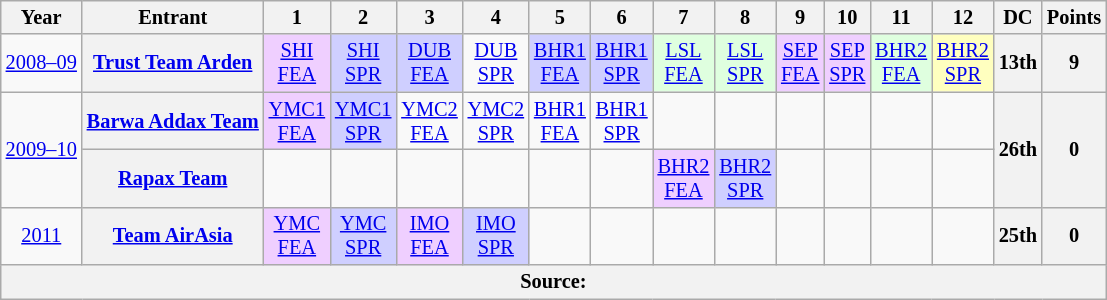<table class="wikitable" style="text-align:center; font-size:85%">
<tr>
<th>Year</th>
<th>Entrant</th>
<th>1</th>
<th>2</th>
<th>3</th>
<th>4</th>
<th>5</th>
<th>6</th>
<th>7</th>
<th>8</th>
<th>9</th>
<th>10</th>
<th>11</th>
<th>12</th>
<th>DC</th>
<th>Points</th>
</tr>
<tr>
<td nowrap><a href='#'>2008–09</a></td>
<th nowrap><a href='#'>Trust Team Arden</a></th>
<td style="background:#EFCFFF;"><a href='#'>SHI<br>FEA</a><br></td>
<td style="background:#CFCFFF;"><a href='#'>SHI<br>SPR</a><br></td>
<td style="background:#CFCFFF;"><a href='#'>DUB<br>FEA</a><br></td>
<td><a href='#'>DUB<br>SPR</a><br></td>
<td style="background:#CFCFFF;"><a href='#'>BHR1<br>FEA</a><br></td>
<td style="background:#CFCFFF;"><a href='#'>BHR1<br>SPR</a><br></td>
<td style="background:#DFFFDF;"><a href='#'>LSL<br>FEA</a><br></td>
<td style="background:#DFFFDF;"><a href='#'>LSL<br>SPR</a><br></td>
<td style="background:#EFCFFF;"><a href='#'>SEP<br>FEA</a><br></td>
<td style="background:#EFCFFF;"><a href='#'>SEP<br>SPR</a><br></td>
<td style="background:#DFFFDF;"><a href='#'>BHR2<br>FEA</a><br></td>
<td style="background:#FFFFBF;"><a href='#'>BHR2<br>SPR</a><br></td>
<th>13th</th>
<th>9</th>
</tr>
<tr>
<td rowspan=2 nowrap><a href='#'>2009–10</a></td>
<th nowrap><a href='#'>Barwa Addax Team</a></th>
<td style="background:#EFCFFF;"><a href='#'>YMC1<br>FEA</a><br></td>
<td style="background:#CFCFFF;"><a href='#'>YMC1<br>SPR</a><br></td>
<td><a href='#'>YMC2<br>FEA</a></td>
<td><a href='#'>YMC2<br>SPR</a></td>
<td><a href='#'>BHR1<br>FEA</a></td>
<td><a href='#'>BHR1<br>SPR</a></td>
<td></td>
<td></td>
<td></td>
<td></td>
<td></td>
<td></td>
<th rowspan=2>26th</th>
<th rowspan=2>0</th>
</tr>
<tr>
<th nowrap><a href='#'>Rapax Team</a></th>
<td></td>
<td></td>
<td></td>
<td></td>
<td></td>
<td></td>
<td style="background:#EFCFFF;"><a href='#'>BHR2<br>FEA</a><br></td>
<td style="background:#CFCFFF;"><a href='#'>BHR2<br>SPR</a><br></td>
<td></td>
<td></td>
<td></td>
<td></td>
</tr>
<tr>
<td><a href='#'>2011</a></td>
<th nowrap><a href='#'>Team AirAsia</a></th>
<td style="background:#EFCFFF;"><a href='#'>YMC<br>FEA</a><br></td>
<td style="background:#CFCFFF;"><a href='#'>YMC<br>SPR</a><br></td>
<td style="background:#EFCFFF;"><a href='#'>IMO<br>FEA</a><br></td>
<td style="background:#CFCFFF;"><a href='#'>IMO<br>SPR</a><br></td>
<td></td>
<td></td>
<td></td>
<td></td>
<td></td>
<td></td>
<td></td>
<td></td>
<th>25th</th>
<th>0</th>
</tr>
<tr>
<th colspan="16">Source:</th>
</tr>
</table>
